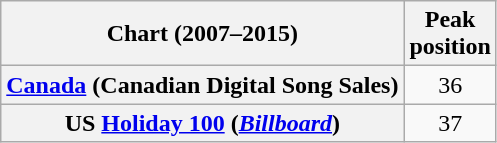<table class="wikitable sortable plainrowheaders" style="text-align:center">
<tr>
<th scope="col">Chart (2007–2015)</th>
<th scope="col">Peak<br>position</th>
</tr>
<tr>
<th scope="row"><a href='#'>Canada</a> (Canadian Digital Song Sales)</th>
<td>36</td>
</tr>
<tr>
<th scope="row">US <a href='#'>Holiday 100</a> (<em><a href='#'>Billboard</a></em>)</th>
<td>37</td>
</tr>
</table>
